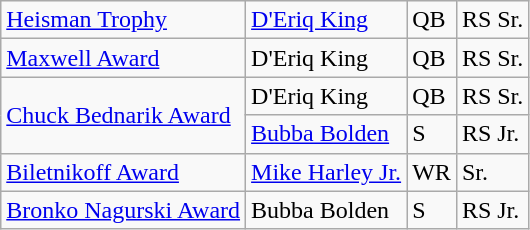<table class="wikitable">
<tr>
<td><a href='#'>Heisman Trophy</a></td>
<td><a href='#'>D'Eriq King</a></td>
<td>QB</td>
<td>RS Sr.</td>
</tr>
<tr>
<td><a href='#'>Maxwell Award</a></td>
<td>D'Eriq King</td>
<td>QB</td>
<td>RS Sr.</td>
</tr>
<tr>
<td rowspan=2><a href='#'>Chuck Bednarik Award</a></td>
<td>D'Eriq King</td>
<td>QB</td>
<td>RS Sr.</td>
</tr>
<tr>
<td><a href='#'>Bubba Bolden</a></td>
<td>S</td>
<td>RS Jr.</td>
</tr>
<tr>
<td><a href='#'>Biletnikoff Award</a></td>
<td><a href='#'>Mike Harley Jr.</a></td>
<td>WR</td>
<td>Sr.</td>
</tr>
<tr>
<td><a href='#'>Bronko Nagurski Award</a></td>
<td>Bubba Bolden</td>
<td>S</td>
<td>RS Jr.</td>
</tr>
</table>
